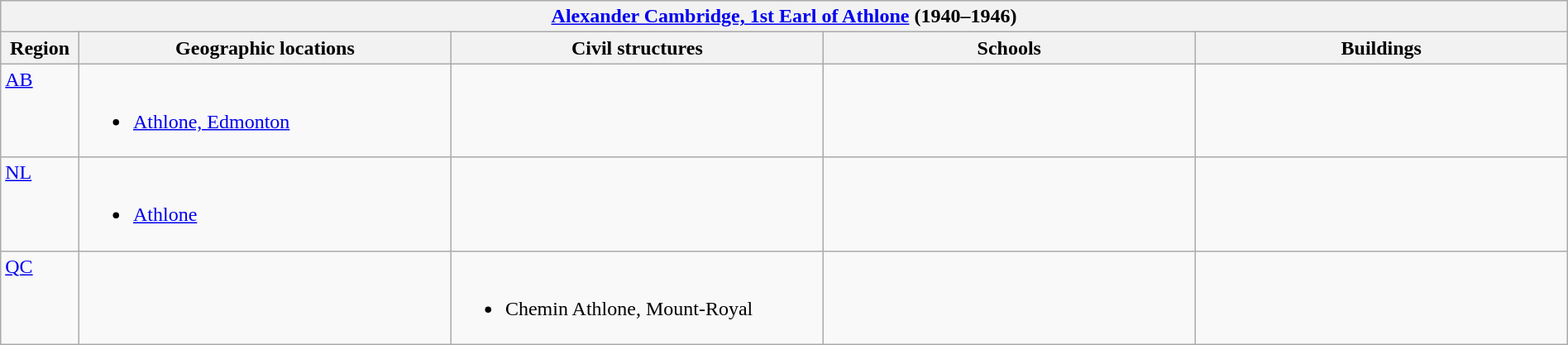<table class="wikitable" width="100%">
<tr>
<th colspan="5"> <a href='#'>Alexander Cambridge, 1st Earl of Athlone</a> (1940–1946)</th>
</tr>
<tr>
<th width="5%">Region</th>
<th width="23.75%">Geographic locations</th>
<th width="23.75%">Civil structures</th>
<th width="23.75%">Schools</th>
<th width="23.75%">Buildings</th>
</tr>
<tr>
<td align=left valign=top> <a href='#'>AB</a></td>
<td align=left valign=top><br><ul><li><a href='#'>Athlone, Edmonton</a></li></ul></td>
<td></td>
<td></td>
<td></td>
</tr>
<tr>
<td align=left valign=top> <a href='#'>NL</a></td>
<td align=left valign=top><br><ul><li><a href='#'>Athlone</a></li></ul></td>
<td></td>
<td></td>
<td></td>
</tr>
<tr>
<td align=left valign=top> <a href='#'>QC</a></td>
<td></td>
<td align=left valign=top><br><ul><li>Chemin Athlone, Mount-Royal</li></ul></td>
<td></td>
<td></td>
</tr>
</table>
